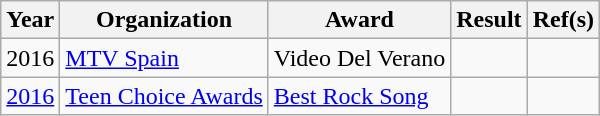<table class="wikitable plainrowheaders">
<tr align=center>
<th scope="col">Year</th>
<th scope="col">Organization</th>
<th scope="col">Award</th>
<th scope="col">Result</th>
<th scope="col">Ref(s)</th>
</tr>
<tr>
<td>2016</td>
<td><a href='#'>MTV Spain</a></td>
<td>Video Del Verano</td>
<td></td>
<td style="text-align:center;"></td>
</tr>
<tr>
<td><a href='#'>2016</a></td>
<td><a href='#'>Teen Choice Awards</a></td>
<td><a href='#'>Best Rock Song</a></td>
<td></td>
<td style="text-align:center;"></td>
</tr>
</table>
